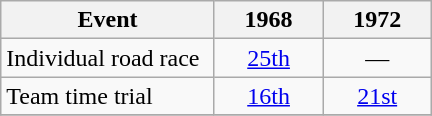<table class="wikitable" style="text-align: center">
<tr>
<th width="135">Event</th>
<th width="65">1968</th>
<th width="65">1972</th>
</tr>
<tr>
<td align=left>Individual road race</td>
<td><a href='#'>25th</a></td>
<td>—</td>
</tr>
<tr>
<td align=left>Team time trial</td>
<td><a href='#'>16th</a></td>
<td><a href='#'>21st</a></td>
</tr>
<tr>
</tr>
</table>
